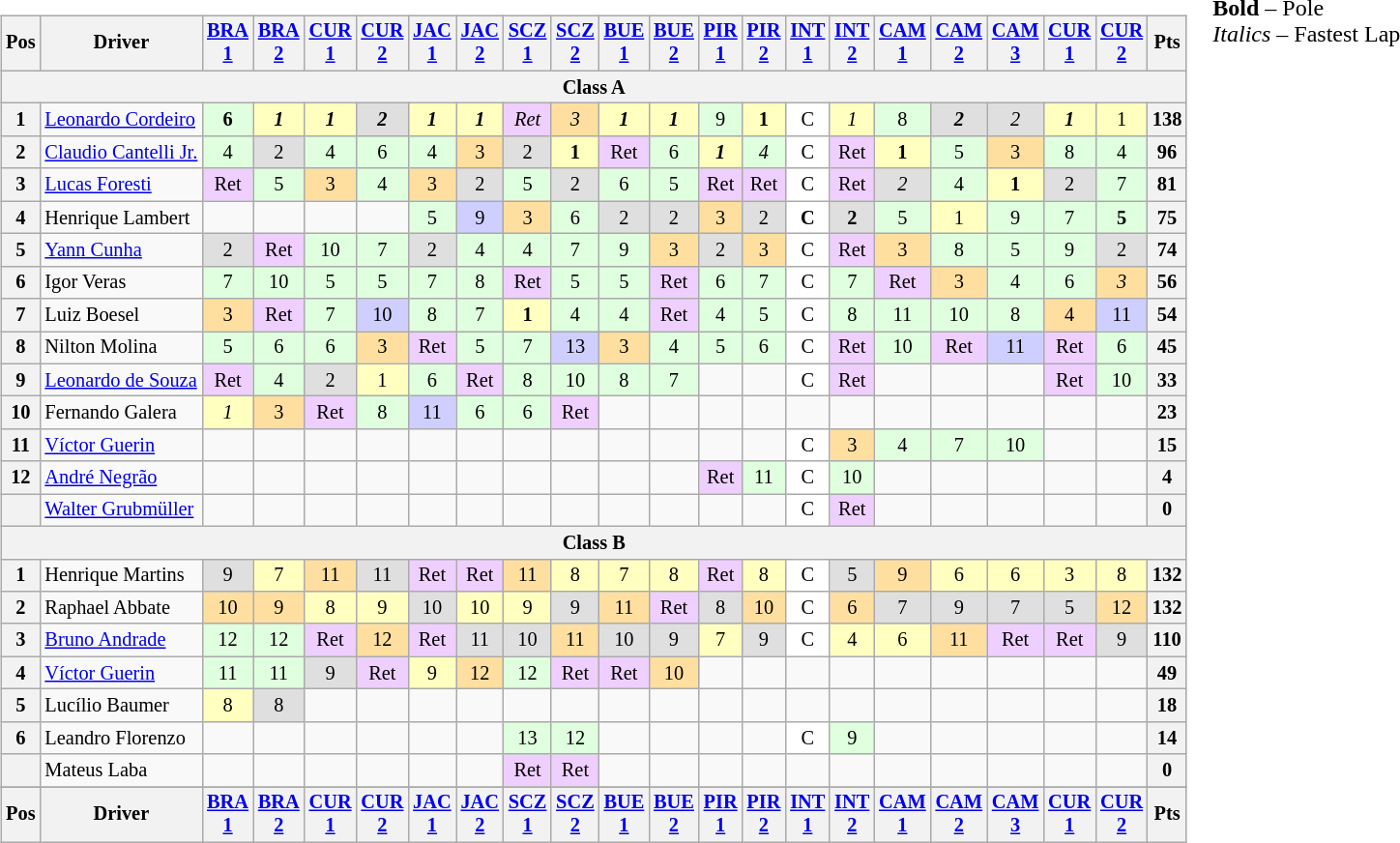<table>
<tr>
<td><br><table class="wikitable" style="font-size: 85%; text-align: center;">
<tr valign="top">
<th valign="middle">Pos</th>
<th valign="middle">Driver</th>
<th><a href='#'>BRA<br>1</a><br></th>
<th><a href='#'>BRA<br>2</a><br></th>
<th><a href='#'>CUR<br>1</a><br></th>
<th><a href='#'>CUR<br>2</a><br></th>
<th><a href='#'>JAC<br>1</a><br></th>
<th><a href='#'>JAC<br>2</a><br></th>
<th><a href='#'>SCZ<br>1</a><br></th>
<th><a href='#'>SCZ<br>2</a><br></th>
<th><a href='#'>BUE<br>1</a><br></th>
<th><a href='#'>BUE<br>2</a><br></th>
<th><a href='#'>PIR<br>1</a><br></th>
<th><a href='#'>PIR<br>2</a><br></th>
<th><a href='#'>INT<br>1</a><br></th>
<th><a href='#'>INT<br>2</a><br></th>
<th><a href='#'>CAM<br>1</a><br></th>
<th><a href='#'>CAM<br>2</a><br></th>
<th><a href='#'>CAM<br>3</a><br></th>
<th><a href='#'>CUR<br>1</a><br></th>
<th><a href='#'>CUR<br>2</a><br></th>
<th valign="middle">Pts</th>
</tr>
<tr>
<th colspan=23>Class A</th>
</tr>
<tr>
<th>1</th>
<td align=left> <a href='#'>Leonardo Cordeiro</a></td>
<td style="background:#DFFFDF;"><strong>6</strong></td>
<td style="background:#FFFFBF;"><strong><em>1</em></strong></td>
<td style="background:#FFFFBF;"><strong><em>1</em></strong></td>
<td style="background:#DFDFDF;"><strong><em>2</em></strong></td>
<td style="background:#FFFFBF;"><strong><em>1</em></strong></td>
<td style="background:#FFFFBF;"><strong><em>1</em></strong></td>
<td style="background:#EFCFFF;"><em>Ret</em></td>
<td style="background:#FFDF9F;"><em>3</em></td>
<td style="background:#FFFFBF;"><strong><em>1</em></strong></td>
<td style="background:#FFFFBF;"><strong><em>1</em></strong></td>
<td style="background:#DFFFDF;">9</td>
<td style="background:#FFFFBF;"><strong>1</strong></td>
<td style="background:#ffffff;">C</td>
<td style="background:#FFFFBF;"><em>1</em></td>
<td style="background:#DFFFDF;">8</td>
<td style="background:#DFDFDF;"><strong><em>2</em></strong></td>
<td style="background:#DFDFDF;"><em>2</em></td>
<td style="background:#FFFFBF;"><strong><em>1</em></strong></td>
<td style="background:#FFFFBF;">1</td>
<th>138</th>
</tr>
<tr>
<th>2</th>
<td align=left> <a href='#'>Claudio Cantelli Jr.</a></td>
<td style="background:#DFFFDF;">4</td>
<td style="background:#DFDFDF;">2</td>
<td style="background:#DFFFDF;">4</td>
<td style="background:#DFFFDF;">6</td>
<td style="background:#DFFFDF;">4</td>
<td style="background:#FFDF9F;">3</td>
<td style="background:#DFDFDF;">2</td>
<td style="background:#FFFFBF;"><strong>1</strong></td>
<td style="background:#EFCFFF;">Ret</td>
<td style="background:#DFFFDF;">6</td>
<td style="background:#FFFFBF;"><strong><em>1</em></strong></td>
<td style="background:#DFFFDF;"><em>4</em></td>
<td style="background:#ffffff;">C</td>
<td style="background:#EFCFFF;">Ret</td>
<td style="background:#FFFFBF;"><strong>1</strong></td>
<td style="background:#DFFFDF;">5</td>
<td style="background:#FFDF9F;">3</td>
<td style="background:#DFFFDF;">8</td>
<td style="background:#DFFFDF;">4</td>
<th>96</th>
</tr>
<tr>
<th>3</th>
<td align=left> <a href='#'>Lucas Foresti</a></td>
<td style="background:#EFCFFF;">Ret</td>
<td style="background:#DFFFDF;">5</td>
<td style="background:#FFDF9F;">3</td>
<td style="background:#DFFFDF;">4</td>
<td style="background:#FFDF9F;">3</td>
<td style="background:#DFDFDF;">2</td>
<td style="background:#DFFFDF;">5</td>
<td style="background:#DFDFDF;">2</td>
<td style="background:#DFFFDF;">6</td>
<td style="background:#DFFFDF;">5</td>
<td style="background:#EFCFFF;">Ret</td>
<td style="background:#EFCFFF;">Ret</td>
<td style="background:#ffffff;">C</td>
<td style="background:#EFCFFF;">Ret</td>
<td style="background:#DFDFDF;"><em>2</em></td>
<td style="background:#DFFFDF;">4</td>
<td style="background:#FFFFBF;"><strong>1</strong></td>
<td style="background:#DFDFDF;">2</td>
<td style="background:#DFFFDF;">7</td>
<th>81</th>
</tr>
<tr>
<th>4</th>
<td align=left> Henrique Lambert</td>
<td></td>
<td></td>
<td></td>
<td></td>
<td style="background:#DFFFDF;">5</td>
<td style="background:#CFCFFF;">9</td>
<td style="background:#FFDF9F;">3</td>
<td style="background:#DFFFDF;">6</td>
<td style="background:#DFDFDF;">2</td>
<td style="background:#DFDFDF;">2</td>
<td style="background:#FFDF9F;">3</td>
<td style="background:#DFDFDF;">2</td>
<td style="background:#ffffff;"><strong>C</strong></td>
<td style="background:#DFDFDF;"><strong>2</strong></td>
<td style="background:#DFFFDF;">5</td>
<td style="background:#FFFFBF;">1</td>
<td style="background:#DFFFDF;">9</td>
<td style="background:#DFFFDF;">7</td>
<td style="background:#DFFFDF;"><strong>5</strong></td>
<th>75</th>
</tr>
<tr>
<th>5</th>
<td align=left> <a href='#'>Yann Cunha</a></td>
<td style="background:#DFDFDF;">2</td>
<td style="background:#EFCFFF;">Ret</td>
<td style="background:#DFFFDF;">10</td>
<td style="background:#DFFFDF;">7</td>
<td style="background:#DFDFDF;">2</td>
<td style="background:#DFFFDF;">4</td>
<td style="background:#DFFFDF;">4</td>
<td style="background:#DFFFDF;">7</td>
<td style="background:#DFFFDF;">9</td>
<td style="background:#FFDF9F;">3</td>
<td style="background:#DFDFDF;">2</td>
<td style="background:#FFDF9F;">3</td>
<td style="background:#ffffff;">C</td>
<td style="background:#EFCFFF;">Ret</td>
<td style="background:#FFDF9F;">3</td>
<td style="background:#DFFFDF;">8</td>
<td style="background:#DFFFDF;">5</td>
<td style="background:#DFFFDF;">9</td>
<td style="background:#DFDFDF;">2</td>
<th>74</th>
</tr>
<tr>
<th>6</th>
<td align=left> Igor Veras</td>
<td style="background:#DFFFDF;">7</td>
<td style="background:#DFFFDF;">10</td>
<td style="background:#DFFFDF;">5</td>
<td style="background:#DFFFDF;">5</td>
<td style="background:#DFFFDF;">7</td>
<td style="background:#DFFFDF;">8</td>
<td style="background:#EFCFFF;">Ret</td>
<td style="background:#DFFFDF;">5</td>
<td style="background:#DFFFDF;">5</td>
<td style="background:#EFCFFF;">Ret</td>
<td style="background:#DFFFDF;">6</td>
<td style="background:#DFFFDF;">7</td>
<td style="background:#ffffff;">C</td>
<td style="background:#DFFFDF;">7</td>
<td style="background:#EFCFFF;">Ret</td>
<td style="background:#FFDF9F;">3</td>
<td style="background:#DFFFDF;">4</td>
<td style="background:#DFFFDF;">6</td>
<td style="background:#FFDF9F;"><em>3</em></td>
<th>56</th>
</tr>
<tr>
<th>7</th>
<td align=left> Luiz Boesel</td>
<td style="background:#FFDF9F;">3</td>
<td style="background:#EFCFFF;">Ret</td>
<td style="background:#DFFFDF;">7</td>
<td style="background:#CFCFFF;">10</td>
<td style="background:#DFFFDF;">8</td>
<td style="background:#DFFFDF;">7</td>
<td style="background:#FFFFBF;"><strong>1</strong></td>
<td style="background:#DFFFDF;">4</td>
<td style="background:#DFFFDF;">4</td>
<td style="background:#EFCFFF;">Ret</td>
<td style="background:#DFFFDF;">4</td>
<td style="background:#DFFFDF;">5</td>
<td style="background:#ffffff;">C</td>
<td style="background:#DFFFDF;">8</td>
<td style="background:#DFFFDF;">11</td>
<td style="background:#DFFFDF;">10</td>
<td style="background:#DFFFDF;">8</td>
<td style="background:#FFDF9F;">4</td>
<td style="background:#CFCFFF;">11</td>
<th>54</th>
</tr>
<tr>
<th>8</th>
<td align=left> Nilton Molina</td>
<td style="background:#DFFFDF;">5</td>
<td style="background:#DFFFDF;">6</td>
<td style="background:#DFFFDF;">6</td>
<td style="background:#FFDF9F;">3</td>
<td style="background:#EFCFFF;">Ret</td>
<td style="background:#DFFFDF;">5</td>
<td style="background:#DFFFDF;">7</td>
<td style="background:#CFCFFF;">13</td>
<td style="background:#FFDF9F;">3</td>
<td style="background:#DFFFDF;">4</td>
<td style="background:#DFFFDF;">5</td>
<td style="background:#DFFFDF;">6</td>
<td style="background:#ffffff;">C</td>
<td style="background:#EFCFFF;">Ret</td>
<td style="background:#DFFFDF;">10</td>
<td style="background:#EFCFFF;">Ret</td>
<td style="background:#CFCFFF;">11</td>
<td style="background:#EFCFFF;">Ret</td>
<td style="background:#DFFFDF;">6</td>
<th>45</th>
</tr>
<tr>
<th>9</th>
<td align=left> <a href='#'>Leonardo de Souza</a></td>
<td style="background:#EFCFFF;">Ret</td>
<td style="background:#DFFFDF;">4</td>
<td style="background:#DFDFDF;">2</td>
<td style="background:#FFFFBF;">1</td>
<td style="background:#DFFFDF;">6</td>
<td style="background:#EFCFFF;">Ret</td>
<td style="background:#DFFFDF;">8</td>
<td style="background:#DFFFDF;">10</td>
<td style="background:#DFFFDF;">8</td>
<td style="background:#DFFFDF;">7</td>
<td></td>
<td></td>
<td style="background:#ffffff;">C</td>
<td style="background:#EFCFFF;">Ret</td>
<td></td>
<td></td>
<td></td>
<td style="background:#EFCFFF;">Ret</td>
<td style="background:#DFFFDF;">10</td>
<th>33</th>
</tr>
<tr>
<th>10</th>
<td align=left> Fernando Galera</td>
<td style="background:#FFFFBF;"><em>1</em></td>
<td style="background:#FFDF9F;">3</td>
<td style="background:#EFCFFF;">Ret</td>
<td style="background:#DFFFDF;">8</td>
<td style="background:#CFCFFF;">11</td>
<td style="background:#DFFFDF;">6</td>
<td style="background:#DFFFDF;">6</td>
<td style="background:#EFCFFF;">Ret</td>
<td></td>
<td></td>
<td></td>
<td></td>
<td></td>
<td></td>
<td></td>
<td></td>
<td></td>
<td></td>
<td></td>
<th>23</th>
</tr>
<tr>
<th>11</th>
<td align=left> <a href='#'>Víctor Guerin</a></td>
<td></td>
<td></td>
<td></td>
<td></td>
<td></td>
<td></td>
<td></td>
<td></td>
<td></td>
<td></td>
<td></td>
<td></td>
<td style="background:#ffffff;">C</td>
<td style="background:#FFDF9F;">3</td>
<td style="background:#DFFFDF;">4</td>
<td style="background:#DFFFDF;">7</td>
<td style="background:#DFFFDF;">10</td>
<td></td>
<td></td>
<th>15</th>
</tr>
<tr>
<th>12</th>
<td align=left> <a href='#'>André Negrão</a></td>
<td></td>
<td></td>
<td></td>
<td></td>
<td></td>
<td></td>
<td></td>
<td></td>
<td></td>
<td></td>
<td style="background:#EFCFFF;">Ret</td>
<td style="background:#DFFFDF;">11</td>
<td style="background:#ffffff;">C</td>
<td style="background:#DFFFDF;">10</td>
<td></td>
<td></td>
<td></td>
<td></td>
<td></td>
<th>4</th>
</tr>
<tr>
<th></th>
<td align=left> <a href='#'>Walter Grubmüller</a></td>
<td></td>
<td></td>
<td></td>
<td></td>
<td></td>
<td></td>
<td></td>
<td></td>
<td></td>
<td></td>
<td></td>
<td></td>
<td style="background:#ffffff;">C</td>
<td style="background:#EFCFFF;">Ret</td>
<td></td>
<td></td>
<td></td>
<td></td>
<td></td>
<th>0</th>
</tr>
<tr>
<th colspan=23>Class B</th>
</tr>
<tr>
<th>1</th>
<td align=left> Henrique Martins</td>
<td style="background:#DFDFDF;">9</td>
<td style="background:#FFFFBF;">7</td>
<td style="background:#FFDF9F;">11</td>
<td style="background:#DFDFDF;">11</td>
<td style="background:#EFCFFF;">Ret</td>
<td style="background:#EFCFFF;">Ret</td>
<td style="background:#FFDF9F;">11</td>
<td style="background:#FFFFBF;">8</td>
<td style="background:#FFFFBF;">7</td>
<td style="background:#FFFFBF;">8</td>
<td style="background:#EFCFFF;">Ret</td>
<td style="background:#FFFFBF;">8</td>
<td style="background:#ffffff;">C</td>
<td style="background:#DFDFDF;">5</td>
<td style="background:#FFDF9F;">9</td>
<td style="background:#FFFFBF;">6</td>
<td style="background:#FFFFBF;">6</td>
<td style="background:#FFFFBF;">3</td>
<td style="background:#FFFFBF;">8</td>
<th>132</th>
</tr>
<tr>
<th>2</th>
<td align=left> Raphael Abbate</td>
<td style="background:#FFDF9F;">10</td>
<td style="background:#FFDF9F;">9</td>
<td style="background:#FFFFBF;">8</td>
<td style="background:#FFFFBF;">9</td>
<td style="background:#DFDFDF;">10</td>
<td style="background:#FFFFBF;">10</td>
<td style="background:#FFFFBF;">9</td>
<td style="background:#DFDFDF;">9</td>
<td style="background:#FFDF9F;">11</td>
<td style="background:#EFCFFF;">Ret</td>
<td style="background:#DFDFDF;">8</td>
<td style="background:#FFDF9F;">10</td>
<td style="background:#ffffff;">C</td>
<td style="background:#FFDF9F;">6</td>
<td style="background:#DFDFDF;">7</td>
<td style="background:#DFDFDF;">9</td>
<td style="background:#DFDFDF;">7</td>
<td style="background:#DFDFDF;">5</td>
<td style="background:#FFDF9F;">12</td>
<th>132</th>
</tr>
<tr>
<th>3</th>
<td align=left> <a href='#'>Bruno Andrade</a></td>
<td style="background:#DFFFDF;">12</td>
<td style="background:#DFFFDF;">12</td>
<td style="background:#EFCFFF;">Ret</td>
<td style="background:#FFDF9F;">12</td>
<td style="background:#EFCFFF;">Ret</td>
<td style="background:#DFDFDF;">11</td>
<td style="background:#DFDFDF;">10</td>
<td style="background:#FFDF9F;">11</td>
<td style="background:#DFDFDF;">10</td>
<td style="background:#DFDFDF;">9</td>
<td style="background:#FFFFBF;">7</td>
<td style="background:#DFDFDF;">9</td>
<td style="background:#ffffff;">C</td>
<td style="background:#FFFFBF;">4</td>
<td style="background:#FFFFBF;">6</td>
<td style="background:#FFDF9F;">11</td>
<td style="background:#EFCFFF;">Ret</td>
<td style="background:#EFCFFF;">Ret</td>
<td style="background:#DFDFDF;">9</td>
<th>110</th>
</tr>
<tr>
<th>4</th>
<td align=left> <a href='#'>Víctor Guerin</a></td>
<td style="background:#DFFFDF;">11</td>
<td style="background:#DFFFDF;">11</td>
<td style="background:#DFDFDF;">9</td>
<td style="background:#EFCFFF;">Ret</td>
<td style="background:#FFFFBF;">9</td>
<td style="background:#FFDF9F;">12</td>
<td style="background:#DFFFDF;">12</td>
<td style="background:#EFCFFF;">Ret</td>
<td style="background:#EFCFFF;">Ret</td>
<td style="background:#FFDF9F;">10</td>
<td></td>
<td></td>
<td></td>
<td></td>
<td></td>
<td></td>
<td></td>
<td></td>
<td></td>
<th>49</th>
</tr>
<tr>
<th>5</th>
<td align=left> Lucílio Baumer</td>
<td style="background:#FFFFBF;">8</td>
<td style="background:#DFDFDF;">8</td>
<td></td>
<td></td>
<td></td>
<td></td>
<td></td>
<td></td>
<td></td>
<td></td>
<td></td>
<td></td>
<td></td>
<td></td>
<td></td>
<td></td>
<td></td>
<td></td>
<td></td>
<th>18</th>
</tr>
<tr>
<th>6</th>
<td align=left> Leandro Florenzo</td>
<td></td>
<td></td>
<td></td>
<td></td>
<td></td>
<td></td>
<td style="background:#DFFFDF;">13</td>
<td style="background:#DFFFDF;">12</td>
<td></td>
<td></td>
<td></td>
<td></td>
<td style="background:#ffffff;">C</td>
<td style="background:#DFFFDF;">9</td>
<td></td>
<td></td>
<td></td>
<td></td>
<td></td>
<th>14</th>
</tr>
<tr>
<th></th>
<td align=left> Mateus Laba</td>
<td></td>
<td></td>
<td></td>
<td></td>
<td></td>
<td></td>
<td style="background:#EFCFFF;">Ret</td>
<td style="background:#EFCFFF;">Ret</td>
<td></td>
<td></td>
<td></td>
<td></td>
<td></td>
<td></td>
<td></td>
<td></td>
<td></td>
<td></td>
<td></td>
<th>0</th>
</tr>
<tr>
</tr>
<tr valign="top">
<th valign="middle">Pos</th>
<th valign="middle">Driver</th>
<th><a href='#'>BRA<br>1</a><br></th>
<th><a href='#'>BRA<br>2</a><br></th>
<th><a href='#'>CUR<br>1</a><br></th>
<th><a href='#'>CUR<br>2</a><br></th>
<th><a href='#'>JAC<br>1</a><br></th>
<th><a href='#'>JAC<br>2</a><br></th>
<th><a href='#'>SCZ<br>1</a><br></th>
<th><a href='#'>SCZ<br>2</a><br></th>
<th><a href='#'>BUE<br>1</a><br></th>
<th><a href='#'>BUE<br>2</a><br></th>
<th><a href='#'>PIR<br>1</a><br></th>
<th><a href='#'>PIR<br>2</a><br></th>
<th><a href='#'>INT<br>1</a><br></th>
<th><a href='#'>INT<br>2</a><br></th>
<th><a href='#'>CAM<br>1</a><br></th>
<th><a href='#'>CAM<br>2</a><br></th>
<th><a href='#'>CAM<br>3</a><br></th>
<th><a href='#'>CUR<br>1</a><br></th>
<th><a href='#'>CUR<br>2</a><br></th>
<th valign="middle">Pts</th>
</tr>
</table>
</td>
<td valign="top"><br>
<span><strong>Bold</strong> – Pole<br><em>Italics</em> – Fastest Lap</span></td>
</tr>
</table>
